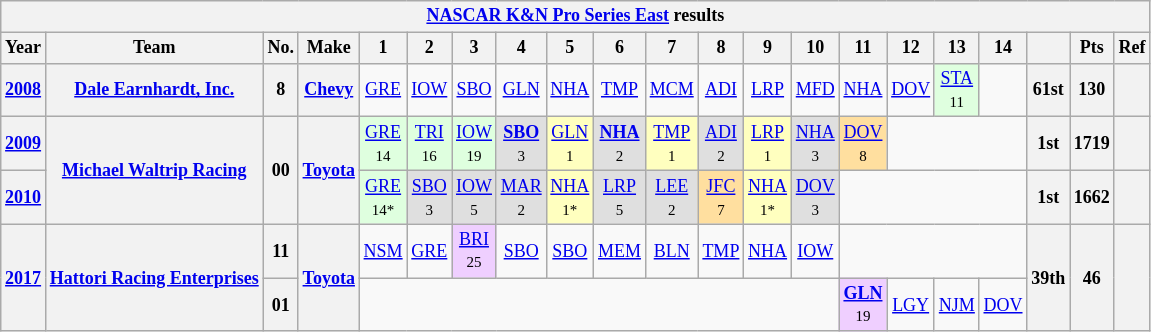<table class="wikitable" style="text-align:center; font-size:75%">
<tr>
<th colspan=45><a href='#'>NASCAR K&N Pro Series East</a> results</th>
</tr>
<tr>
<th>Year</th>
<th>Team</th>
<th>No.</th>
<th>Make</th>
<th>1</th>
<th>2</th>
<th>3</th>
<th>4</th>
<th>5</th>
<th>6</th>
<th>7</th>
<th>8</th>
<th>9</th>
<th>10</th>
<th>11</th>
<th>12</th>
<th>13</th>
<th>14</th>
<th></th>
<th>Pts</th>
<th>Ref</th>
</tr>
<tr>
<th><a href='#'>2008</a></th>
<th><a href='#'>Dale Earnhardt, Inc.</a></th>
<th>8</th>
<th><a href='#'>Chevy</a></th>
<td><a href='#'>GRE</a></td>
<td><a href='#'>IOW</a></td>
<td><a href='#'>SBO</a></td>
<td><a href='#'>GLN</a></td>
<td><a href='#'>NHA</a></td>
<td><a href='#'>TMP</a></td>
<td><a href='#'>MCM</a></td>
<td><a href='#'>ADI</a></td>
<td><a href='#'>LRP</a></td>
<td><a href='#'>MFD</a></td>
<td><a href='#'>NHA</a></td>
<td><a href='#'>DOV</a></td>
<td style="background:#DFFFDF;"><a href='#'>STA</a><br><small>11</small></td>
<td></td>
<th>61st</th>
<th>130</th>
<th></th>
</tr>
<tr>
<th><a href='#'>2009</a></th>
<th rowspan=2><a href='#'>Michael Waltrip Racing</a></th>
<th rowspan=2>00</th>
<th rowspan=2><a href='#'>Toyota</a></th>
<td style="background:#DFFFDF;"><a href='#'>GRE</a><br><small>14</small></td>
<td style="background:#DFFFDF;"><a href='#'>TRI</a><br><small>16</small></td>
<td style="background:#DFFFDF;"><a href='#'>IOW</a><br><small>19</small></td>
<td style="background:#DFDFDF;"><strong><a href='#'>SBO</a></strong><br><small>3</small></td>
<td style="background:#FFFFBF;"><a href='#'>GLN</a><br><small>1</small></td>
<td style="background:#DFDFDF;"><strong><a href='#'>NHA</a></strong><br><small>2</small></td>
<td style="background:#FFFFBF;"><a href='#'>TMP</a><br><small>1</small></td>
<td style="background:#DFDFDF;"><a href='#'>ADI</a><br><small>2</small></td>
<td style="background:#FFFFBF;"><a href='#'>LRP</a><br><small>1</small></td>
<td style="background:#DFDFDF;"><a href='#'>NHA</a><br><small>3</small></td>
<td style="background:#FFDF9F;"><a href='#'>DOV</a><br><small>8</small></td>
<td colspan=3></td>
<th>1st</th>
<th>1719</th>
<th></th>
</tr>
<tr>
<th><a href='#'>2010</a></th>
<td style="background:#DFFFDF;"><a href='#'>GRE</a><br><small>14*</small></td>
<td style="background:#DFDFDF;"><a href='#'>SBO</a><br><small>3</small></td>
<td style="background:#DFDFDF;"><a href='#'>IOW</a><br><small>5</small></td>
<td style="background:#DFDFDF;"><a href='#'>MAR</a><br><small>2</small></td>
<td style="background:#FFFFBF;"><a href='#'>NHA</a><br><small>1*</small></td>
<td style="background:#DFDFDF;"><a href='#'>LRP</a><br><small>5</small></td>
<td style="background:#DFDFDF;"><a href='#'>LEE</a><br><small>2</small></td>
<td style="background:#FFDF9F;"><a href='#'>JFC</a><br><small>7</small></td>
<td style="background:#FFFFBF;"><a href='#'>NHA</a><br><small>1*</small></td>
<td style="background:#DFDFDF;"><a href='#'>DOV</a><br><small>3</small></td>
<td colspan=4></td>
<th>1st</th>
<th>1662</th>
<th></th>
</tr>
<tr>
<th rowspan=2><a href='#'>2017</a></th>
<th rowspan=2><a href='#'>Hattori Racing Enterprises</a></th>
<th>11</th>
<th rowspan=2><a href='#'>Toyota</a></th>
<td><a href='#'>NSM</a></td>
<td><a href='#'>GRE</a></td>
<td style="background:#EFCFFF;"><a href='#'>BRI</a><br><small>25</small></td>
<td><a href='#'>SBO</a></td>
<td><a href='#'>SBO</a></td>
<td><a href='#'>MEM</a></td>
<td><a href='#'>BLN</a></td>
<td><a href='#'>TMP</a></td>
<td><a href='#'>NHA</a></td>
<td><a href='#'>IOW</a></td>
<td colspan=4></td>
<th rowspan=2>39th</th>
<th rowspan=2>46</th>
<th rowspan=2></th>
</tr>
<tr>
<th>01</th>
<td colspan=10></td>
<td style="background:#EFCFFF;"><strong><a href='#'>GLN</a></strong><br><small>19</small></td>
<td><a href='#'>LGY</a></td>
<td><a href='#'>NJM</a></td>
<td><a href='#'>DOV</a></td>
</tr>
</table>
